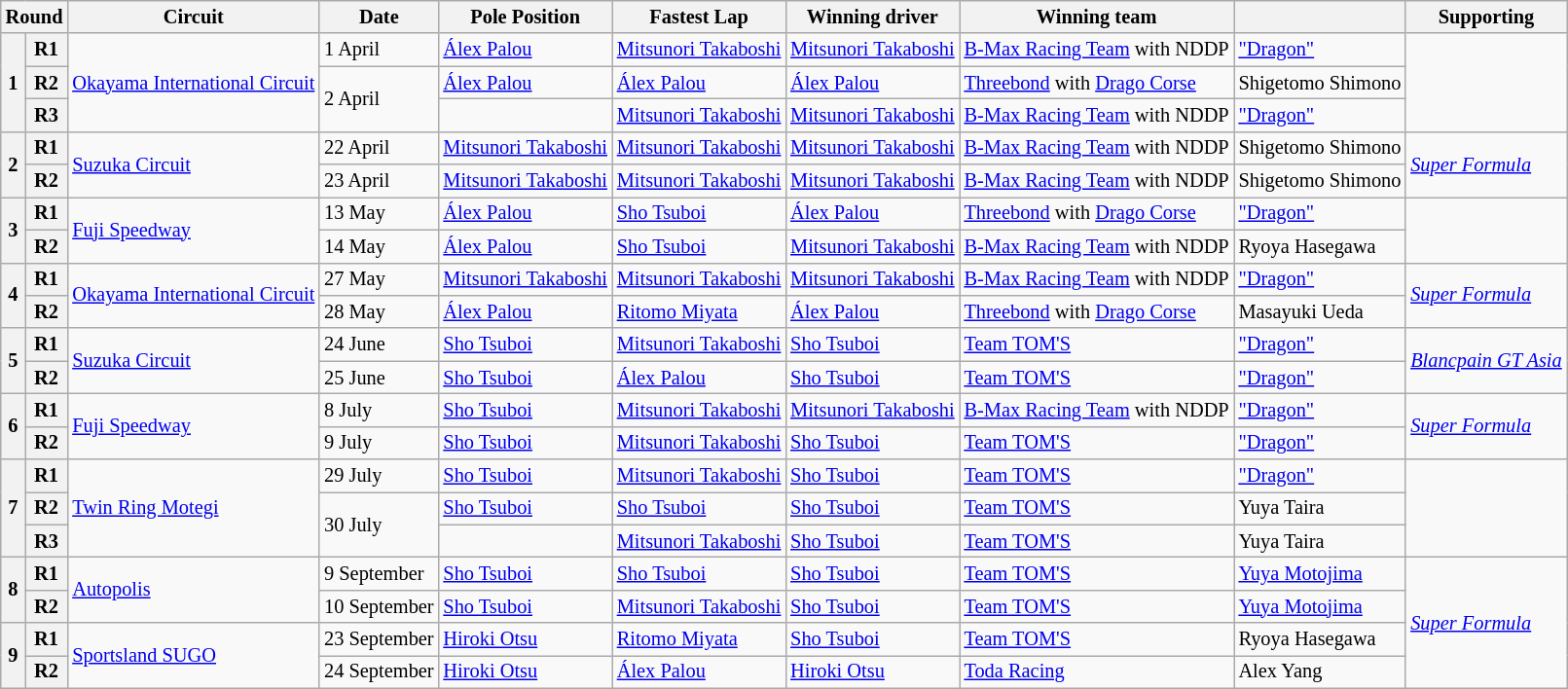<table class="wikitable" style="font-size: 85%;">
<tr>
<th colspan=2>Round</th>
<th>Circuit</th>
<th>Date</th>
<th>Pole Position</th>
<th>Fastest Lap</th>
<th>Winning driver</th>
<th>Winning team</th>
<th></th>
<th>Supporting</th>
</tr>
<tr>
<th rowspan=3>1</th>
<th>R1</th>
<td rowspan=3 nowrap><a href='#'>Okayama International Circuit</a></td>
<td>1 April</td>
<td> <a href='#'>Álex Palou</a></td>
<td> <a href='#'>Mitsunori Takaboshi</a></td>
<td> <a href='#'>Mitsunori Takaboshi</a></td>
<td nowrap><a href='#'>B-Max Racing Team</a> with NDDP</td>
<td> <a href='#'>"Dragon"</a></td>
<td rowspan=3></td>
</tr>
<tr>
<th>R2</th>
<td rowspan=2>2 April</td>
<td> <a href='#'>Álex Palou</a></td>
<td> <a href='#'>Álex Palou</a></td>
<td> <a href='#'>Álex Palou</a></td>
<td><a href='#'>Threebond</a> with <a href='#'>Drago Corse</a></td>
<td> Shigetomo Shimono</td>
</tr>
<tr>
<th>R3</th>
<td></td>
<td> <a href='#'>Mitsunori Takaboshi</a></td>
<td> <a href='#'>Mitsunori Takaboshi</a></td>
<td><a href='#'>B-Max Racing Team</a> with NDDP</td>
<td> <a href='#'>"Dragon"</a></td>
</tr>
<tr>
<th rowspan=2>2</th>
<th>R1</th>
<td rowspan=2><a href='#'>Suzuka Circuit</a></td>
<td>22 April</td>
<td nowrap> <a href='#'>Mitsunori Takaboshi</a></td>
<td nowrap> <a href='#'>Mitsunori Takaboshi</a></td>
<td nowrap> <a href='#'>Mitsunori Takaboshi</a></td>
<td nowrap><a href='#'>B-Max Racing Team</a> with NDDP</td>
<td nowrap> Shigetomo Shimono</td>
<td rowspan=2><em><a href='#'>Super Formula</a></em></td>
</tr>
<tr>
<th>R2</th>
<td>23 April</td>
<td> <a href='#'>Mitsunori Takaboshi</a></td>
<td> <a href='#'>Mitsunori Takaboshi</a></td>
<td> <a href='#'>Mitsunori Takaboshi</a></td>
<td><a href='#'>B-Max Racing Team</a> with NDDP</td>
<td> Shigetomo Shimono</td>
</tr>
<tr>
<th rowspan=2>3</th>
<th>R1</th>
<td rowspan=2><a href='#'>Fuji Speedway</a></td>
<td>13 May</td>
<td> <a href='#'>Álex Palou</a></td>
<td> <a href='#'>Sho Tsuboi</a></td>
<td> <a href='#'>Álex Palou</a></td>
<td><a href='#'>Threebond</a> with <a href='#'>Drago Corse</a></td>
<td> <a href='#'>"Dragon"</a></td>
<td rowspan=2></td>
</tr>
<tr>
<th>R2</th>
<td>14 May</td>
<td> <a href='#'>Álex Palou</a></td>
<td> <a href='#'>Sho Tsuboi</a></td>
<td> <a href='#'>Mitsunori Takaboshi</a></td>
<td><a href='#'>B-Max Racing Team</a> with NDDP</td>
<td> Ryoya Hasegawa</td>
</tr>
<tr>
<th rowspan=2>4</th>
<th>R1</th>
<td rowspan=2><a href='#'>Okayama International Circuit</a></td>
<td>27 May</td>
<td> <a href='#'>Mitsunori Takaboshi</a></td>
<td> <a href='#'>Mitsunori Takaboshi</a></td>
<td> <a href='#'>Mitsunori Takaboshi</a></td>
<td><a href='#'>B-Max Racing Team</a> with NDDP</td>
<td> <a href='#'>"Dragon"</a></td>
<td rowspan=2><em><a href='#'>Super Formula</a></em></td>
</tr>
<tr>
<th>R2</th>
<td>28 May</td>
<td> <a href='#'>Álex Palou</a></td>
<td> <a href='#'>Ritomo Miyata</a></td>
<td> <a href='#'>Álex Palou</a></td>
<td><a href='#'>Threebond</a> with <a href='#'>Drago Corse</a></td>
<td> Masayuki Ueda</td>
</tr>
<tr>
<th rowspan=2>5</th>
<th>R1</th>
<td rowspan=2><a href='#'>Suzuka Circuit</a></td>
<td>24 June</td>
<td> <a href='#'>Sho Tsuboi</a></td>
<td> <a href='#'>Mitsunori Takaboshi</a></td>
<td> <a href='#'>Sho Tsuboi</a></td>
<td><a href='#'>Team TOM'S</a></td>
<td> <a href='#'>"Dragon"</a></td>
<td rowspan=2 nowrap><em><a href='#'>Blancpain GT Asia</a></em></td>
</tr>
<tr>
<th>R2</th>
<td>25 June</td>
<td> <a href='#'>Sho Tsuboi</a></td>
<td> <a href='#'>Álex Palou</a></td>
<td> <a href='#'>Sho Tsuboi</a></td>
<td><a href='#'>Team TOM'S</a></td>
<td> <a href='#'>"Dragon"</a></td>
</tr>
<tr>
<th rowspan=2>6</th>
<th>R1</th>
<td rowspan=2><a href='#'>Fuji Speedway</a></td>
<td>8 July</td>
<td> <a href='#'>Sho Tsuboi</a></td>
<td> <a href='#'>Mitsunori Takaboshi</a></td>
<td> <a href='#'>Mitsunori Takaboshi</a></td>
<td><a href='#'>B-Max Racing Team</a> with NDDP</td>
<td> <a href='#'>"Dragon"</a></td>
<td rowspan=2><em><a href='#'>Super Formula</a></em></td>
</tr>
<tr>
<th>R2</th>
<td>9 July</td>
<td> <a href='#'>Sho Tsuboi</a></td>
<td> <a href='#'>Mitsunori Takaboshi</a></td>
<td> <a href='#'>Sho Tsuboi</a></td>
<td><a href='#'>Team TOM'S</a></td>
<td> <a href='#'>"Dragon"</a></td>
</tr>
<tr>
<th rowspan=3>7</th>
<th>R1</th>
<td rowspan=3><a href='#'>Twin Ring Motegi</a></td>
<td>29 July</td>
<td> <a href='#'>Sho Tsuboi</a></td>
<td> <a href='#'>Mitsunori Takaboshi</a></td>
<td> <a href='#'>Sho Tsuboi</a></td>
<td><a href='#'>Team TOM'S</a></td>
<td> <a href='#'>"Dragon"</a></td>
<td rowspan=3></td>
</tr>
<tr>
<th>R2</th>
<td rowspan=2>30 July</td>
<td> <a href='#'>Sho Tsuboi</a></td>
<td> <a href='#'>Sho Tsuboi</a></td>
<td> <a href='#'>Sho Tsuboi</a></td>
<td><a href='#'>Team TOM'S</a></td>
<td> Yuya Taira</td>
</tr>
<tr>
<th>R3</th>
<td></td>
<td> <a href='#'>Mitsunori Takaboshi</a></td>
<td> <a href='#'>Sho Tsuboi</a></td>
<td><a href='#'>Team TOM'S</a></td>
<td> Yuya Taira</td>
</tr>
<tr>
<th rowspan=2>8</th>
<th>R1</th>
<td rowspan=2><a href='#'>Autopolis</a></td>
<td>9 September</td>
<td> <a href='#'>Sho Tsuboi</a></td>
<td> <a href='#'>Sho Tsuboi</a></td>
<td> <a href='#'>Sho Tsuboi</a></td>
<td><a href='#'>Team TOM'S</a></td>
<td> <a href='#'>Yuya Motojima</a></td>
<td rowspan=4><em><a href='#'>Super Formula</a></em></td>
</tr>
<tr>
<th>R2</th>
<td>10 September</td>
<td> <a href='#'>Sho Tsuboi</a></td>
<td> <a href='#'>Mitsunori Takaboshi</a></td>
<td> <a href='#'>Sho Tsuboi</a></td>
<td><a href='#'>Team TOM'S</a></td>
<td> <a href='#'>Yuya Motojima</a></td>
</tr>
<tr>
<th rowspan=2>9</th>
<th>R1</th>
<td rowspan=2><a href='#'>Sportsland SUGO</a></td>
<td>23 September</td>
<td> <a href='#'>Hiroki Otsu</a></td>
<td> <a href='#'>Ritomo Miyata</a></td>
<td> <a href='#'>Sho Tsuboi</a></td>
<td><a href='#'>Team TOM'S</a></td>
<td> Ryoya Hasegawa</td>
</tr>
<tr>
<th>R2</th>
<td nowrap>24 September</td>
<td> <a href='#'>Hiroki Otsu</a></td>
<td> <a href='#'>Álex Palou</a></td>
<td> <a href='#'>Hiroki Otsu</a></td>
<td><a href='#'>Toda Racing</a></td>
<td> Alex Yang</td>
</tr>
</table>
